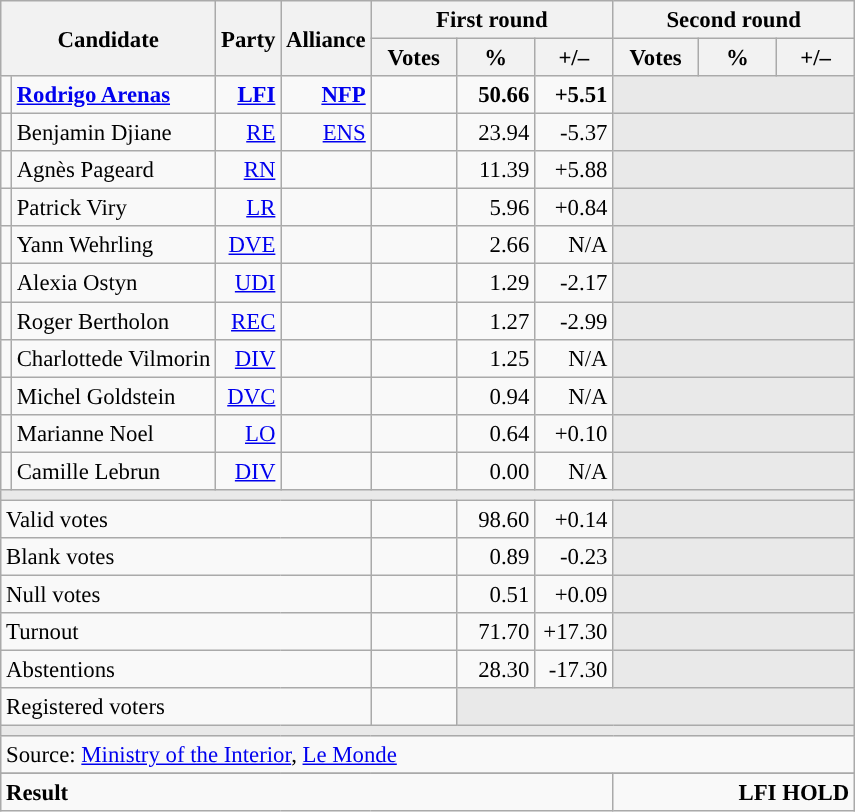<table class="wikitable" style="text-align:right;font-size:95%;">
<tr>
<th rowspan="2" colspan="2">Candidate</th>
<th rowspan="2">Party</th>
<th rowspan="2">Alliance</th>
<th colspan="3">First round</th>
<th colspan="3">Second round</th>
</tr>
<tr>
<th style="width:50px;">Votes</th>
<th style="width:45px;">%</th>
<th style="width:45px;">+/–</th>
<th style="width:50px;">Votes</th>
<th style="width:45px;">%</th>
<th style="width:45px;">+/–</th>
</tr>
<tr>
<td style="color:inherit;background:"></td>
<td style="text-align:left;"><strong><a href='#'>Rodrigo Arenas</a></strong></td>
<td><a href='#'><strong>LFI</strong></a></td>
<td><a href='#'><strong>NFP</strong></a></td>
<td><strong></strong></td>
<td><strong>50.66</strong></td>
<td><strong>+5.51</strong></td>
<td colspan="3" style="background:#E9E9E9;"></td>
</tr>
<tr>
<td style="color:inherit;background:"></td>
<td style="text-align:left;">Benjamin Djiane</td>
<td><a href='#'>RE</a></td>
<td><a href='#'>ENS</a></td>
<td></td>
<td>23.94</td>
<td>-5.37</td>
<td colspan="3" style="background:#E9E9E9;"></td>
</tr>
<tr>
<td style="color:inherit;background:"></td>
<td style="text-align:left;">Agnès Pageard</td>
<td><a href='#'>RN</a></td>
<td></td>
<td></td>
<td>11.39</td>
<td>+5.88</td>
<td colspan="3" style="background:#E9E9E9;"></td>
</tr>
<tr>
<td style="color:inherit;background:"></td>
<td style="text-align:left;">Patrick Viry</td>
<td><a href='#'>LR</a></td>
<td></td>
<td></td>
<td>5.96</td>
<td>+0.84</td>
<td colspan="3" style="background:#E9E9E9;"></td>
</tr>
<tr>
<td style="color:inherit;background:"></td>
<td style="text-align:left;">Yann Wehrling</td>
<td><a href='#'>DVE</a></td>
<td></td>
<td></td>
<td>2.66</td>
<td>N/A</td>
<td colspan="3" style="background:#E9E9E9;"></td>
</tr>
<tr>
<td style="color:inherit;background:"></td>
<td style="text-align:left;">Alexia Ostyn</td>
<td><a href='#'>UDI</a></td>
<td></td>
<td></td>
<td>1.29</td>
<td>-2.17</td>
<td colspan="3" style="background:#E9E9E9;"></td>
</tr>
<tr>
<td style="color:inherit;background:"></td>
<td style="text-align:left;">Roger Bertholon</td>
<td><a href='#'>REC</a></td>
<td></td>
<td></td>
<td>1.27</td>
<td>-2.99</td>
<td colspan="3" style="background:#E9E9E9;"></td>
</tr>
<tr>
<td style="color:inherit;background:"></td>
<td style="text-align:left;">Charlottede Vilmorin</td>
<td><a href='#'>DIV</a></td>
<td></td>
<td></td>
<td>1.25</td>
<td>N/A</td>
<td colspan="3" style="background:#E9E9E9;"></td>
</tr>
<tr>
<td style="color:inherit;background:"></td>
<td style="text-align:left;">Michel Goldstein</td>
<td><a href='#'>DVC</a></td>
<td></td>
<td></td>
<td>0.94</td>
<td>N/A</td>
<td colspan="3" style="background:#E9E9E9;"></td>
</tr>
<tr>
<td style="color:inherit;background:"></td>
<td style="text-align:left;">Marianne Noel</td>
<td><a href='#'>LO</a></td>
<td></td>
<td></td>
<td>0.64</td>
<td>+0.10</td>
<td colspan="3" style="background:#E9E9E9;"></td>
</tr>
<tr>
<td style="color:inherit;background:"></td>
<td style="text-align:left;">Camille Lebrun</td>
<td><a href='#'>DIV</a></td>
<td></td>
<td></td>
<td>0.00</td>
<td>N/A</td>
<td colspan="3" style="background:#E9E9E9;"></td>
</tr>
<tr>
<td colspan="10" style="background:#E9E9E9;"></td>
</tr>
<tr>
<td colspan="4" style="text-align:left;">Valid votes</td>
<td></td>
<td>98.60</td>
<td>+0.14</td>
<td colspan="3" style="background:#E9E9E9;"></td>
</tr>
<tr>
<td colspan="4" style="text-align:left;">Blank votes</td>
<td></td>
<td>0.89</td>
<td>-0.23</td>
<td colspan="3" style="background:#E9E9E9;"></td>
</tr>
<tr>
<td colspan="4" style="text-align:left;">Null votes</td>
<td></td>
<td>0.51</td>
<td>+0.09</td>
<td colspan="3" style="background:#E9E9E9;"></td>
</tr>
<tr>
<td colspan="4" style="text-align:left;">Turnout</td>
<td></td>
<td>71.70</td>
<td>+17.30</td>
<td colspan="3" style="background:#E9E9E9;"></td>
</tr>
<tr>
<td colspan="4" style="text-align:left;">Abstentions</td>
<td></td>
<td>28.30</td>
<td>-17.30</td>
<td colspan="3" style="background:#E9E9E9;"></td>
</tr>
<tr>
<td colspan="4" style="text-align:left;">Registered voters</td>
<td></td>
<td colspan="5" style="background:#E9E9E9;"></td>
</tr>
<tr>
<td colspan="10" style="background:#E9E9E9;"></td>
</tr>
<tr>
<td colspan="10" style="text-align:left;">Source: <a href='#'>Ministry of the Interior</a>, <a href='#'>Le Monde</a></td>
</tr>
<tr>
</tr>
<tr style="font-weight:bold">
<td colspan="7" style="text-align:left;">Result</td>
<td colspan="7" style="background-color:">LFI HOLD</td>
</tr>
</table>
